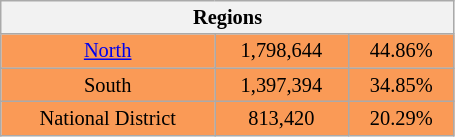<table class="wikitable" id="cx9" style="text-align:center;clear:all; margin-right:8px; font-size:85%;" width="24%">
<tr>
<th colspan="8">Regions</th>
</tr>
<tr bgcolor="#FA9A56">
<td><a href='#'>North</a></td>
<td align="center">1,798,644</td>
<td align="center">44.86%</td>
</tr>
<tr bgcolor="#FA9A56">
<td>South</td>
<td align="center">1,397,394</td>
<td align="center">34.85%</td>
</tr>
<tr bgcolor="#FA9A56">
<td>National District</td>
<td align="center">813,420</td>
<td align="center">20.29%</td>
</tr>
</table>
